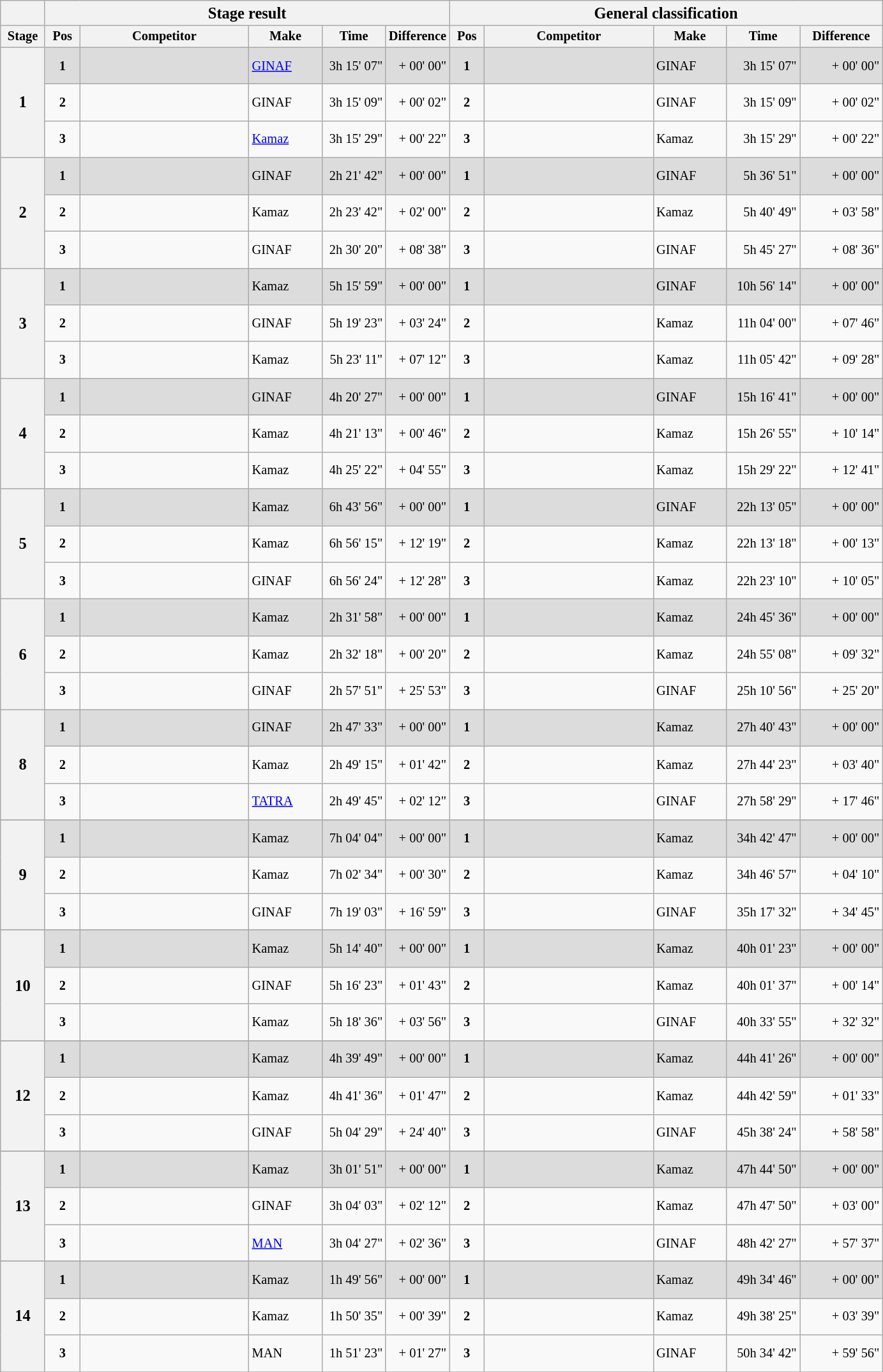<table class="wikitable" style="font-size:85%">
<tr>
<th></th>
<th colspan=5><big>Stage result </big></th>
<th colspan=5><big>General classification</big></th>
</tr>
<tr>
<th width="40px">Stage</th>
<th width="30px">Pos</th>
<th width="170px">Competitor</th>
<th width="70px">Make</th>
<th width="60px">Time</th>
<th width="60px">Difference</th>
<th width="30px">Pos</th>
<th width="170px">Competitor</th>
<th width="70px">Make</th>
<th width="70px">Time</th>
<th width="80px">Difference</th>
</tr>
<tr style="background:Gainsboro;">
<th rowspan=3><big>1</big></th>
<td align="center"><strong>1</strong></td>
<td> <br> <br></td>
<td><a href='#'>GINAF</a></td>
<td align="right">3h 15' 07"</td>
<td align="right">+ 00' 00"</td>
<td align="center"><strong>1</strong></td>
<td> <br> <br></td>
<td>GINAF</td>
<td align="right">3h 15' 07"</td>
<td align="right">+ 00' 00"</td>
</tr>
<tr>
<td align="center"><strong>2</strong></td>
<td> <br> <br></td>
<td>GINAF</td>
<td align="right">3h 15' 09"</td>
<td align="right">+ 00' 02"</td>
<td align="center"><strong>2</strong></td>
<td> <br> <br></td>
<td>GINAF</td>
<td align="right">3h 15' 09"</td>
<td align="right">+ 00' 02"</td>
</tr>
<tr>
<td align="center"><strong>3</strong></td>
<td> <br> <br></td>
<td><a href='#'>Kamaz</a></td>
<td align="right">3h 15' 29"</td>
<td align="right">+ 00' 22"</td>
<td align="center"><strong>3</strong></td>
<td> <br> <br></td>
<td>Kamaz</td>
<td align="right">3h 15' 29"</td>
<td align="right">+ 00' 22"</td>
</tr>
<tr style="background:Gainsboro;">
<th rowspan=3><big>2</big></th>
<td align="center"><strong>1</strong></td>
<td> <br> <br></td>
<td>GINAF</td>
<td align="right">2h 21' 42"</td>
<td align="right">+ 00' 00"</td>
<td align="center"><strong>1</strong></td>
<td> <br> <br></td>
<td>GINAF</td>
<td align="right">5h 36' 51"</td>
<td align="right">+ 00' 00"</td>
</tr>
<tr>
<td align="center"><strong>2</strong></td>
<td> <br> <br></td>
<td>Kamaz</td>
<td align="right">2h 23' 42"</td>
<td align="right">+ 02' 00"</td>
<td align="center"><strong>2</strong></td>
<td> <br> <br></td>
<td>Kamaz</td>
<td align="right">5h 40' 49"</td>
<td align="right">+ 03' 58"</td>
</tr>
<tr>
<td align="center"><strong>3</strong></td>
<td> <br> <br></td>
<td>GINAF</td>
<td align="right">2h 30' 20"</td>
<td align="right">+ 08' 38"</td>
<td align="center"><strong>3</strong></td>
<td> <br> <br></td>
<td>GINAF</td>
<td align="right">5h 45' 27"</td>
<td align="right">+ 08' 36"</td>
</tr>
<tr style="background:Gainsboro;">
<th rowspan=3><big>3</big></th>
<td align="center"><strong>1</strong></td>
<td> <br> <br></td>
<td>Kamaz</td>
<td align="right">5h 15' 59"</td>
<td align="right">+ 00' 00"</td>
<td align="center"><strong>1</strong></td>
<td> <br> <br></td>
<td>GINAF</td>
<td align="right">10h 56' 14"</td>
<td align="right">+ 00' 00"</td>
</tr>
<tr>
<td align="center"><strong>2</strong></td>
<td> <br> <br></td>
<td>GINAF</td>
<td align="right">5h 19' 23"</td>
<td align="right">+ 03' 24"</td>
<td align="center"><strong>2</strong></td>
<td> <br> <br></td>
<td>Kamaz</td>
<td align="right">11h 04' 00"</td>
<td align="right">+ 07' 46"</td>
</tr>
<tr>
<td align="center"><strong>3</strong></td>
<td> <br> <br></td>
<td>Kamaz</td>
<td align="right">5h 23' 11"</td>
<td align="right">+ 07' 12"</td>
<td align="center"><strong>3</strong></td>
<td> <br> <br></td>
<td>Kamaz</td>
<td align="right">11h 05' 42"</td>
<td align="right">+ 09' 28"</td>
</tr>
<tr style="background:Gainsboro;">
<th rowspan=3><big>4</big></th>
<td align="center"><strong>1</strong></td>
<td> <br> <br></td>
<td>GINAF</td>
<td align="right">4h 20' 27"</td>
<td align="right">+ 00' 00"</td>
<td align="center"><strong>1</strong></td>
<td> <br> <br></td>
<td>GINAF</td>
<td align="right">15h 16' 41"</td>
<td align="right">+ 00' 00"</td>
</tr>
<tr>
<td align="center"><strong>2</strong></td>
<td> <br> <br></td>
<td>Kamaz</td>
<td align="right">4h 21' 13"</td>
<td align="right">+ 00' 46"</td>
<td align="center"><strong>2</strong></td>
<td> <br> <br></td>
<td>Kamaz</td>
<td align="right">15h 26' 55"</td>
<td align="right">+ 10' 14"</td>
</tr>
<tr>
<td align="center"><strong>3</strong></td>
<td> <br> <br></td>
<td>Kamaz</td>
<td align="right">4h 25' 22"</td>
<td align="right">+ 04' 55"</td>
<td align="center"><strong>3</strong></td>
<td> <br> <br></td>
<td>Kamaz</td>
<td align="right">15h 29' 22"</td>
<td align="right">+ 12' 41"</td>
</tr>
<tr style="background:Gainsboro;">
<th rowspan=3><big>5</big></th>
<td align="center"><strong>1</strong></td>
<td> <br> <br></td>
<td>Kamaz</td>
<td align="right">6h 43' 56"</td>
<td align="right">+ 00' 00"</td>
<td align="center"><strong>1</strong></td>
<td> <br> <br></td>
<td>GINAF</td>
<td align="right">22h 13' 05"</td>
<td align="right">+ 00' 00"</td>
</tr>
<tr>
<td align="center"><strong>2</strong></td>
<td> <br> <br></td>
<td>Kamaz</td>
<td align="right">6h 56' 15"</td>
<td align="right">+ 12' 19"</td>
<td align="center"><strong>2</strong></td>
<td> <br> <br></td>
<td>Kamaz</td>
<td align="right">22h 13' 18"</td>
<td align="right">+ 00' 13"</td>
</tr>
<tr>
<td align="center"><strong>3</strong></td>
<td> <br> <br></td>
<td>GINAF</td>
<td align="right">6h 56' 24"</td>
<td align="right">+ 12' 28"</td>
<td align="center"><strong>3</strong></td>
<td> <br> <br></td>
<td>Kamaz</td>
<td align="right">22h 23' 10"</td>
<td align="right">+ 10' 05"</td>
</tr>
<tr style="background:Gainsboro;">
<th rowspan=3><big>6</big></th>
<td align="center"><strong>1</strong></td>
<td> <br> <br></td>
<td>Kamaz</td>
<td align="right">2h 31' 58"</td>
<td align="right">+ 00' 00"</td>
<td align="center"><strong>1</strong></td>
<td> <br> <br></td>
<td>Kamaz</td>
<td align="right">24h 45' 36"</td>
<td align="right">+ 00' 00"</td>
</tr>
<tr>
<td align="center"><strong>2</strong></td>
<td> <br> <br></td>
<td>Kamaz</td>
<td align="right">2h 32' 18"</td>
<td align="right">+ 00' 20"</td>
<td align="center"><strong>2</strong></td>
<td> <br> <br></td>
<td>Kamaz</td>
<td align="right">24h 55' 08"</td>
<td align="right">+ 09' 32"</td>
</tr>
<tr>
<td align="center"><strong>3</strong></td>
<td> <br> <br></td>
<td>GINAF</td>
<td align="right">2h 57' 51"</td>
<td align="right">+ 25' 53"</td>
<td align="center"><strong>3</strong></td>
<td> <br> <br></td>
<td>GINAF</td>
<td align="right">25h 10' 56"</td>
<td align="right">+ 25' 20"</td>
</tr>
<tr style="background:Gainsboro;">
<th rowspan=3><big>8</big></th>
<td align="center"><strong>1</strong></td>
<td> <br> <br></td>
<td>GINAF</td>
<td align="right">2h 47' 33"</td>
<td align="right">+ 00' 00"</td>
<td align="center"><strong>1</strong></td>
<td> <br> <br></td>
<td>Kamaz</td>
<td align="right">27h 40' 43"</td>
<td align="right">+ 00' 00"</td>
</tr>
<tr>
<td align="center"><strong>2</strong></td>
<td> <br> <br></td>
<td>Kamaz</td>
<td align="right">2h 49' 15"</td>
<td align="right">+ 01' 42"</td>
<td align="center"><strong>2</strong></td>
<td> <br> <br></td>
<td>Kamaz</td>
<td align="right">27h 44' 23"</td>
<td align="right">+ 03' 40"</td>
</tr>
<tr>
<td align="center"><strong>3</strong></td>
<td> <br> <br></td>
<td><a href='#'>TATRA</a></td>
<td align="right">2h 49' 45"</td>
<td align="right">+ 02' 12"</td>
<td align="center"><strong>3</strong></td>
<td> <br> <br></td>
<td>GINAF</td>
<td align="right">27h 58' 29"</td>
<td align="right">+ 17' 46"</td>
</tr>
<tr>
</tr>
<tr style="background:Gainsboro;">
<th rowspan=3><big>9</big></th>
<td align="center"><strong>1</strong></td>
<td> <br> <br></td>
<td>Kamaz</td>
<td align="right">7h 04' 04"</td>
<td align="right">+ 00' 00"</td>
<td align="center"><strong>1</strong></td>
<td> <br> <br></td>
<td>Kamaz</td>
<td align="right">34h 42' 47"</td>
<td align="right">+ 00' 00"</td>
</tr>
<tr>
<td align="center"><strong>2</strong></td>
<td> <br> <br></td>
<td>Kamaz</td>
<td align="right">7h 02' 34"</td>
<td align="right">+ 00' 30"</td>
<td align="center"><strong>2</strong></td>
<td> <br> <br></td>
<td>Kamaz</td>
<td align="right">34h 46' 57"</td>
<td align="right">+ 04' 10"</td>
</tr>
<tr>
<td align="center"><strong>3</strong></td>
<td> <br> <br></td>
<td>GINAF</td>
<td align="right">7h 19' 03"</td>
<td align="right">+ 16' 59"</td>
<td align="center"><strong>3</strong></td>
<td> <br> <br></td>
<td>GINAF</td>
<td align="right">35h 17' 32"</td>
<td align="right">+ 34' 45"</td>
</tr>
<tr>
</tr>
<tr style="background:Gainsboro;">
<th rowspan=3><big>10</big></th>
<td align="center"><strong>1</strong></td>
<td> <br> <br></td>
<td>Kamaz</td>
<td align="right">5h 14' 40"</td>
<td align="right">+ 00' 00"</td>
<td align="center"><strong>1</strong></td>
<td> <br> <br></td>
<td>Kamaz</td>
<td align="right">40h 01' 23"</td>
<td align="right">+ 00' 00"</td>
</tr>
<tr>
<td align="center"><strong>2</strong></td>
<td> <br> <br></td>
<td>GINAF</td>
<td align="right">5h 16' 23"</td>
<td align="right">+ 01' 43"</td>
<td align="center"><strong>2</strong></td>
<td> <br> <br></td>
<td>Kamaz</td>
<td align="right">40h 01' 37"</td>
<td align="right">+ 00' 14"</td>
</tr>
<tr>
<td align="center"><strong>3</strong></td>
<td> <br> <br></td>
<td>Kamaz</td>
<td align="right">5h 18' 36"</td>
<td align="right">+ 03' 56"</td>
<td align="center"><strong>3</strong></td>
<td> <br> <br></td>
<td>GINAF</td>
<td align="right">40h 33' 55"</td>
<td align="right">+ 32' 32"</td>
</tr>
<tr>
</tr>
<tr style="background:Gainsboro;">
<th rowspan=3><big>12</big></th>
<td align="center"><strong>1</strong></td>
<td> <br> <br></td>
<td>Kamaz</td>
<td align="right">4h 39' 49"</td>
<td align="right">+ 00' 00"</td>
<td align="center"><strong>1</strong></td>
<td> <br> <br></td>
<td>Kamaz</td>
<td align="right">44h 41' 26"</td>
<td align="right">+ 00' 00"</td>
</tr>
<tr>
<td align="center"><strong>2</strong></td>
<td> <br> <br></td>
<td>Kamaz</td>
<td align="right">4h 41' 36"</td>
<td align="right">+ 01' 47"</td>
<td align="center"><strong>2</strong></td>
<td> <br> <br></td>
<td>Kamaz</td>
<td align="right">44h 42' 59"</td>
<td align="right">+ 01' 33"</td>
</tr>
<tr>
<td align="center"><strong>3</strong></td>
<td> <br> <br></td>
<td>GINAF</td>
<td align="right">5h 04' 29"</td>
<td align="right">+ 24' 40"</td>
<td align="center"><strong>3</strong></td>
<td> <br> <br></td>
<td>GINAF</td>
<td align="right">45h 38' 24"</td>
<td align="right">+ 58' 58"</td>
</tr>
<tr>
</tr>
<tr style="background:Gainsboro;">
<th rowspan=3><big>13</big></th>
<td align="center"><strong>1</strong></td>
<td> <br> <br></td>
<td>Kamaz</td>
<td align="right">3h 01' 51"</td>
<td align="right">+ 00' 00"</td>
<td align="center"><strong>1</strong></td>
<td> <br> <br></td>
<td>Kamaz</td>
<td align="right">47h 44' 50"</td>
<td align="right">+ 00' 00"</td>
</tr>
<tr>
<td align="center"><strong>2</strong></td>
<td> <br> <br></td>
<td>GINAF</td>
<td align="right">3h 04' 03"</td>
<td align="right">+ 02' 12"</td>
<td align="center"><strong>2</strong></td>
<td> <br> <br></td>
<td>Kamaz</td>
<td align="right">47h 47' 50"</td>
<td align="right">+ 03' 00"</td>
</tr>
<tr>
<td align="center"><strong>3</strong></td>
<td> <br> <br></td>
<td><a href='#'>MAN</a></td>
<td align="right">3h 04' 27"</td>
<td align="right">+ 02' 36"</td>
<td align="center"><strong>3</strong></td>
<td> <br> <br></td>
<td>GINAF</td>
<td align="right">48h 42' 27"</td>
<td align="right">+ 57' 37"</td>
</tr>
<tr>
</tr>
<tr style="background:Gainsboro;">
<th rowspan=3><big>14</big></th>
<td align="center"><strong>1</strong></td>
<td> <br> <br></td>
<td>Kamaz</td>
<td align="right">1h 49' 56"</td>
<td align="right">+ 00' 00"</td>
<td align="center"><strong>1</strong></td>
<td> <br> <br></td>
<td>Kamaz</td>
<td align="right">49h 34' 46"</td>
<td align="right">+ 00' 00"</td>
</tr>
<tr>
<td align="center"><strong>2</strong></td>
<td> <br> <br></td>
<td>Kamaz</td>
<td align="right">1h 50' 35"</td>
<td align="right">+ 00' 39"</td>
<td align="center"><strong>2</strong></td>
<td> <br> <br></td>
<td>Kamaz</td>
<td align="right">49h 38' 25"</td>
<td align="right">+ 03' 39"</td>
</tr>
<tr>
<td align="center"><strong>3</strong></td>
<td> <br> <br></td>
<td>MAN</td>
<td align="right">1h 51' 23"</td>
<td align="right">+ 01' 27"</td>
<td align="center"><strong>3</strong></td>
<td> <br> <br></td>
<td>GINAF</td>
<td align="right">50h 34' 42"</td>
<td align="right">+ 59' 56"</td>
</tr>
<tr>
</tr>
</table>
